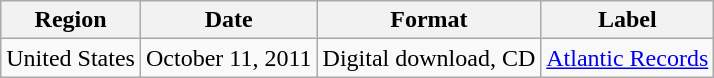<table class=wikitable>
<tr>
<th>Region</th>
<th>Date</th>
<th>Format</th>
<th>Label</th>
</tr>
<tr>
<td>United States</td>
<td>October 11, 2011</td>
<td>Digital download, CD</td>
<td><a href='#'>Atlantic Records</a></td>
</tr>
</table>
